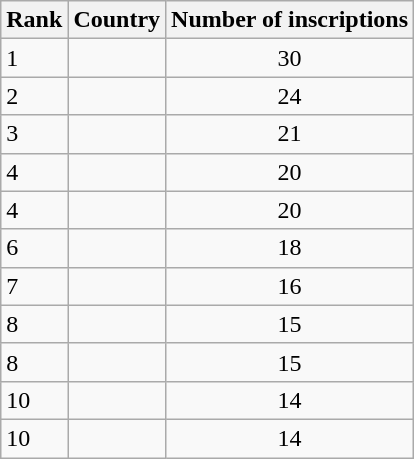<table class="wikitable sortable">
<tr>
<th>Rank</th>
<th>Country</th>
<th>Number of inscriptions</th>
</tr>
<tr>
<td>1</td>
<td></td>
<td style="text-align:center;">30</td>
</tr>
<tr>
<td>2</td>
<td></td>
<td style="text-align:center;">24</td>
</tr>
<tr>
<td>3</td>
<td></td>
<td style="text-align:center;">21</td>
</tr>
<tr>
<td>4</td>
<td></td>
<td style="text-align:center;">20</td>
</tr>
<tr>
<td>4</td>
<td></td>
<td style="text-align:center;">20</td>
</tr>
<tr>
<td>6</td>
<td></td>
<td style="text-align:center;">18</td>
</tr>
<tr>
<td>7</td>
<td></td>
<td style="text-align:center;">16</td>
</tr>
<tr>
<td>8</td>
<td></td>
<td style="text-align:center;">15</td>
</tr>
<tr>
<td>8</td>
<td></td>
<td style="text-align:center;">15</td>
</tr>
<tr>
<td>10</td>
<td></td>
<td style="text-align:center;">14</td>
</tr>
<tr>
<td>10</td>
<td></td>
<td style="text-align:center;">14</td>
</tr>
</table>
